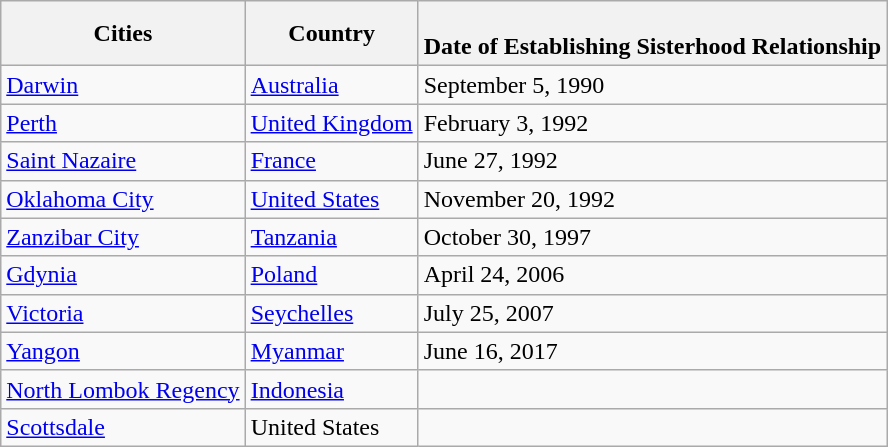<table class="wikitable sortable">
<tr>
<th>Cities</th>
<th>Country</th>
<th><br>Date of Establishing Sisterhood Relationship</th>
</tr>
<tr>
<td><a href='#'>Darwin</a></td>
<td><a href='#'>Australia</a></td>
<td>September 5, 1990</td>
</tr>
<tr>
<td><a href='#'>Perth</a></td>
<td><a href='#'>United Kingdom</a></td>
<td>February 3, 1992</td>
</tr>
<tr>
<td><a href='#'>Saint Nazaire</a></td>
<td><a href='#'>France</a></td>
<td>June 27, 1992</td>
</tr>
<tr>
<td><a href='#'>Oklahoma City</a></td>
<td><a href='#'>United States</a></td>
<td>November 20, 1992</td>
</tr>
<tr>
<td><a href='#'>Zanzibar City</a></td>
<td><a href='#'>Tanzania</a></td>
<td>October 30, 1997</td>
</tr>
<tr>
<td><a href='#'>Gdynia</a></td>
<td><a href='#'>Poland</a></td>
<td>April 24, 2006</td>
</tr>
<tr>
<td><a href='#'>Victoria</a></td>
<td><a href='#'>Seychelles</a></td>
<td>July 25, 2007</td>
</tr>
<tr>
<td><a href='#'>Yangon</a></td>
<td><a href='#'>Myanmar</a></td>
<td>June 16, 2017</td>
</tr>
<tr>
<td><a href='#'>North Lombok Regency</a></td>
<td><a href='#'>Indonesia</a></td>
<td></td>
</tr>
<tr>
<td><a href='#'>Scottsdale</a></td>
<td>United States</td>
<td></td>
</tr>
</table>
